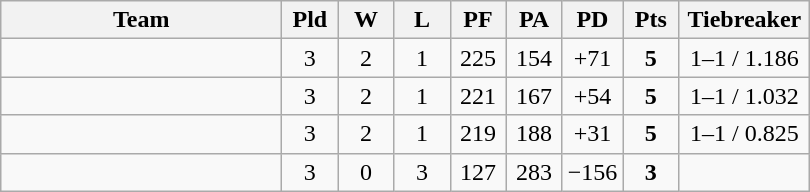<table class=wikitable style="text-align:center">
<tr>
<th width=180>Team</th>
<th width=30>Pld</th>
<th width=30>W</th>
<th width=30>L</th>
<th width=30>PF</th>
<th width=30>PA</th>
<th width=30>PD</th>
<th width=30>Pts</th>
<th width=80>Tiebreaker</th>
</tr>
<tr>
<td align="left"></td>
<td>3</td>
<td>2</td>
<td>1</td>
<td>225</td>
<td>154</td>
<td>+71</td>
<td><strong>5</strong></td>
<td>1–1 / 1.186</td>
</tr>
<tr>
<td align="left"></td>
<td>3</td>
<td>2</td>
<td>1</td>
<td>221</td>
<td>167</td>
<td>+54</td>
<td><strong>5</strong></td>
<td>1–1 / 1.032</td>
</tr>
<tr>
<td align="left"></td>
<td>3</td>
<td>2</td>
<td>1</td>
<td>219</td>
<td>188</td>
<td>+31</td>
<td><strong>5</strong></td>
<td>1–1 / 0.825</td>
</tr>
<tr>
<td align="left"></td>
<td>3</td>
<td>0</td>
<td>3</td>
<td>127</td>
<td>283</td>
<td>−156</td>
<td><strong>3</strong></td>
<td></td>
</tr>
</table>
